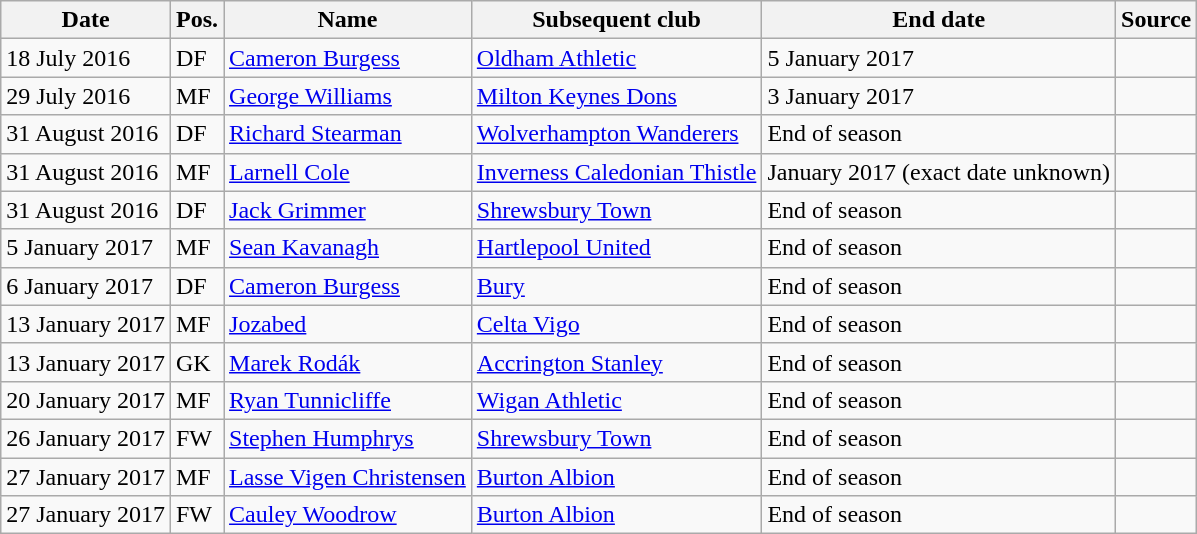<table class="wikitable" style="text-align:left">
<tr>
<th>Date</th>
<th>Pos.</th>
<th>Name</th>
<th>Subsequent club</th>
<th>End date</th>
<th>Source</th>
</tr>
<tr>
<td>18 July 2016</td>
<td>DF</td>
<td> <a href='#'>Cameron Burgess</a></td>
<td> <a href='#'>Oldham Athletic</a></td>
<td>5 January 2017</td>
<td></td>
</tr>
<tr>
<td>29 July 2016</td>
<td>MF</td>
<td> <a href='#'>George Williams</a></td>
<td> <a href='#'>Milton Keynes Dons</a></td>
<td>3 January 2017</td>
<td></td>
</tr>
<tr>
<td>31 August 2016</td>
<td>DF</td>
<td> <a href='#'>Richard Stearman</a></td>
<td> <a href='#'>Wolverhampton Wanderers</a></td>
<td>End of season</td>
<td></td>
</tr>
<tr>
<td>31 August 2016</td>
<td>MF</td>
<td> <a href='#'>Larnell Cole</a></td>
<td> <a href='#'>Inverness Caledonian Thistle</a></td>
<td>January 2017 (exact date unknown)</td>
<td></td>
</tr>
<tr>
<td>31 August 2016</td>
<td>DF</td>
<td> <a href='#'>Jack Grimmer</a></td>
<td> <a href='#'>Shrewsbury Town</a></td>
<td>End of season</td>
<td></td>
</tr>
<tr>
<td>5 January 2017</td>
<td>MF</td>
<td> <a href='#'>Sean Kavanagh</a></td>
<td> <a href='#'>Hartlepool United</a></td>
<td>End of season</td>
<td></td>
</tr>
<tr>
<td>6 January 2017</td>
<td>DF</td>
<td> <a href='#'>Cameron Burgess</a></td>
<td> <a href='#'>Bury</a></td>
<td>End of season</td>
<td></td>
</tr>
<tr>
<td>13 January 2017</td>
<td>MF</td>
<td> <a href='#'>Jozabed</a></td>
<td> <a href='#'>Celta Vigo</a></td>
<td>End of season</td>
<td></td>
</tr>
<tr>
<td>13 January 2017</td>
<td>GK</td>
<td> <a href='#'>Marek Rodák</a></td>
<td> <a href='#'>Accrington Stanley</a></td>
<td>End of season</td>
<td></td>
</tr>
<tr>
<td>20 January 2017</td>
<td>MF</td>
<td> <a href='#'>Ryan Tunnicliffe</a></td>
<td> <a href='#'>Wigan Athletic</a></td>
<td>End of season</td>
<td></td>
</tr>
<tr>
<td>26 January 2017</td>
<td>FW</td>
<td> <a href='#'>Stephen Humphrys</a></td>
<td> <a href='#'>Shrewsbury Town</a></td>
<td>End of season</td>
<td></td>
</tr>
<tr>
<td>27 January 2017</td>
<td>MF</td>
<td> <a href='#'>Lasse Vigen Christensen</a></td>
<td> <a href='#'>Burton Albion</a></td>
<td>End of season</td>
<td></td>
</tr>
<tr>
<td>27 January 2017</td>
<td>FW</td>
<td> <a href='#'>Cauley Woodrow</a></td>
<td> <a href='#'>Burton Albion</a></td>
<td>End of season</td>
<td></td>
</tr>
</table>
